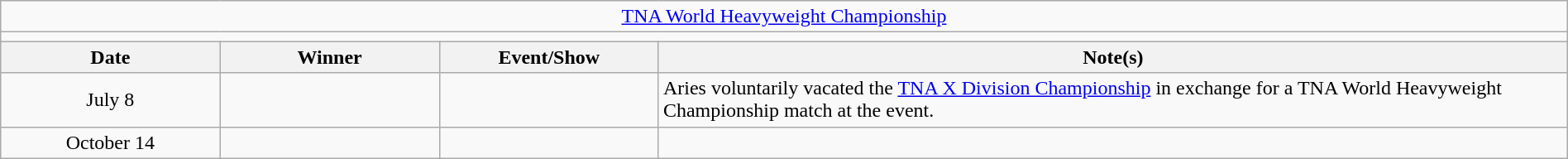<table class="wikitable" style="text-align:center; width:100%;">
<tr>
<td colspan="5"><a href='#'>TNA World Heavyweight Championship</a></td>
</tr>
<tr>
<td colspan="5"><strong></strong></td>
</tr>
<tr>
<th width="14%">Date</th>
<th width="14%">Winner</th>
<th width="14%">Event/Show</th>
<th width="58%">Note(s)</th>
</tr>
<tr>
<td>July 8</td>
<td></td>
<td></td>
<td align="left">Aries voluntarily vacated the <a href='#'>TNA X Division Championship</a> in exchange for a TNA World Heavyweight Championship match at the event.</td>
</tr>
<tr>
<td>October 14</td>
<td></td>
<td></td>
<td align="left"></td>
</tr>
</table>
